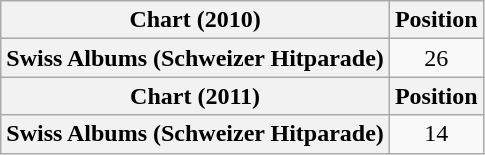<table class="wikitable plainrowheaders" style="text-align:center">
<tr>
<th scope="col">Chart (2010)</th>
<th scope="col">Position</th>
</tr>
<tr>
<th scope="row">Swiss Albums (Schweizer Hitparade)</th>
<td>26</td>
</tr>
<tr>
<th scope="col">Chart (2011)</th>
<th scope="col">Position</th>
</tr>
<tr>
<th scope="row">Swiss Albums (Schweizer Hitparade)</th>
<td>14</td>
</tr>
</table>
